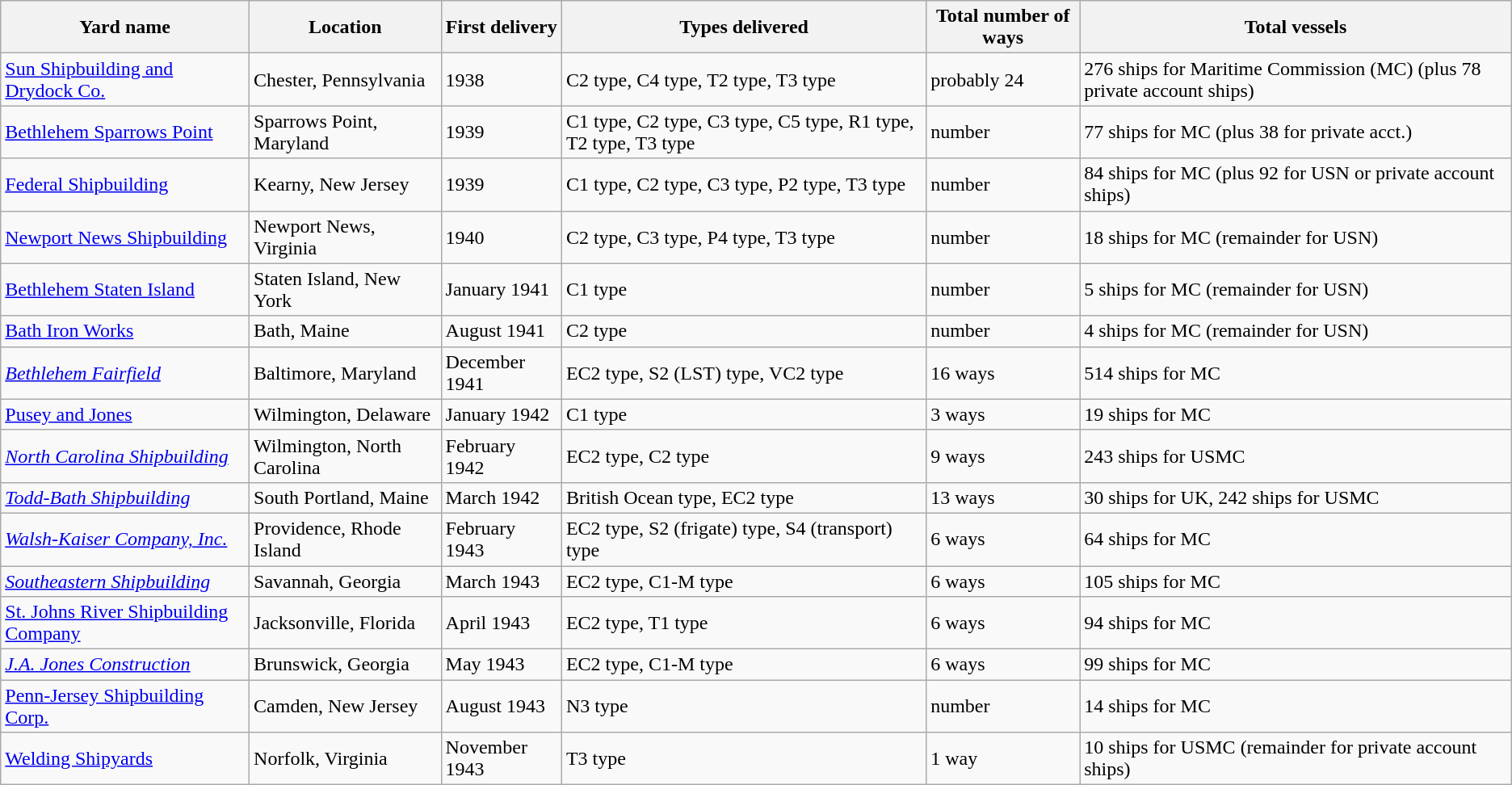<table class="wikitable">
<tr>
<th>Yard name</th>
<th>Location</th>
<th>First delivery</th>
<th>Types delivered</th>
<th>Total number of ways</th>
<th>Total vessels</th>
</tr>
<tr>
<td><a href='#'>Sun Shipbuilding and Drydock Co.</a></td>
<td>Chester, Pennsylvania</td>
<td>1938</td>
<td>C2 type, C4 type, T2 type, T3 type</td>
<td>probably 24 </td>
<td>276 ships for Maritime Commission (MC) (plus 78 private account ships)</td>
</tr>
<tr>
<td><a href='#'>Bethlehem Sparrows Point</a></td>
<td>Sparrows Point, Maryland</td>
<td>1939</td>
<td>C1 type, C2 type, C3 type, C5 type, R1 type, T2 type, T3 type</td>
<td>number</td>
<td>77 ships for MC (plus 38 for private acct.)</td>
</tr>
<tr>
<td><a href='#'>Federal Shipbuilding</a></td>
<td>Kearny, New Jersey</td>
<td>1939</td>
<td>C1 type, C2 type, C3 type, P2 type, T3 type</td>
<td>number</td>
<td>84 ships for MC (plus 92 for USN or private account ships)</td>
</tr>
<tr>
<td><a href='#'>Newport News Shipbuilding</a></td>
<td>Newport News, Virginia</td>
<td>1940</td>
<td>C2 type, C3 type, P4 type, T3 type</td>
<td>number</td>
<td>18 ships for MC (remainder for USN)</td>
</tr>
<tr>
<td><a href='#'>Bethlehem Staten Island</a></td>
<td>Staten Island, New York</td>
<td>January 1941</td>
<td>C1 type</td>
<td>number</td>
<td>5 ships for MC (remainder for USN)</td>
</tr>
<tr>
<td><a href='#'>Bath Iron Works</a></td>
<td>Bath, Maine</td>
<td>August 1941</td>
<td>C2 type</td>
<td>number</td>
<td>4 ships for MC (remainder for USN)</td>
</tr>
<tr>
<td><em><a href='#'>Bethlehem Fairfield</a></em></td>
<td>Baltimore, Maryland</td>
<td>December 1941</td>
<td>EC2 type, S2 (LST) type, VC2 type</td>
<td>16 ways</td>
<td>514 ships for MC</td>
</tr>
<tr>
<td><a href='#'>Pusey and Jones</a></td>
<td>Wilmington, Delaware</td>
<td>January 1942</td>
<td>C1 type</td>
<td>3 ways</td>
<td>19 ships for MC</td>
</tr>
<tr>
<td><em><a href='#'>North Carolina Shipbuilding</a></em></td>
<td>Wilmington, North Carolina</td>
<td>February 1942</td>
<td>EC2 type, C2 type</td>
<td>9 ways</td>
<td>243 ships for USMC</td>
</tr>
<tr>
<td><em><a href='#'>Todd-Bath Shipbuilding</a></em></td>
<td>South Portland, Maine</td>
<td>March 1942</td>
<td>British Ocean type, EC2 type</td>
<td>13 ways</td>
<td>30 ships for UK, 242 ships for USMC</td>
</tr>
<tr>
<td><em><a href='#'>Walsh-Kaiser Company, Inc.</a></em></td>
<td>Providence, Rhode Island</td>
<td>February 1943</td>
<td>EC2 type, S2 (frigate) type, S4 (transport) type</td>
<td>6 ways</td>
<td>64 ships for MC</td>
</tr>
<tr>
<td><em><a href='#'>Southeastern Shipbuilding</a></em></td>
<td>Savannah, Georgia</td>
<td>March 1943</td>
<td>EC2 type, C1-M type</td>
<td>6 ways</td>
<td>105 ships for MC</td>
</tr>
<tr>
<td><a href='#'>St. Johns River Shipbuilding Company</a></td>
<td>Jacksonville, Florida</td>
<td>April 1943</td>
<td>EC2 type, T1 type</td>
<td>6 ways</td>
<td>94 ships for MC</td>
</tr>
<tr>
<td><em><a href='#'>J.A. Jones Construction</a></em></td>
<td>Brunswick, Georgia</td>
<td>May 1943</td>
<td>EC2 type, C1-M type</td>
<td>6 ways</td>
<td>99 ships for MC</td>
</tr>
<tr>
<td><a href='#'>Penn-Jersey Shipbuilding Corp.</a></td>
<td>Camden, New Jersey</td>
<td>August 1943</td>
<td>N3 type</td>
<td>number</td>
<td>14 ships for MC</td>
</tr>
<tr>
<td><a href='#'>Welding Shipyards</a></td>
<td>Norfolk, Virginia</td>
<td>November 1943</td>
<td>T3 type</td>
<td>1 way</td>
<td>10 ships for USMC (remainder for private account ships)</td>
</tr>
</table>
